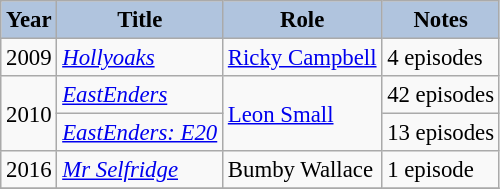<table class="wikitable" style="font-size:95%;">
<tr>
<th style="background:#B0C4DE;">Year</th>
<th style="background:#B0C4DE;">Title</th>
<th style="background:#B0C4DE;">Role</th>
<th style="background:#B0C4DE;">Notes</th>
</tr>
<tr>
<td>2009</td>
<td><em><a href='#'>Hollyoaks</a></em></td>
<td><a href='#'>Ricky Campbell</a></td>
<td>4 episodes</td>
</tr>
<tr>
<td rowspan="2">2010</td>
<td><em><a href='#'>EastEnders</a></em></td>
<td rowspan="2"><a href='#'>Leon Small</a></td>
<td>42 episodes</td>
</tr>
<tr>
<td><em><a href='#'>EastEnders: E20</a></em></td>
<td>13 episodes</td>
</tr>
<tr>
<td>2016</td>
<td><em><a href='#'>Mr Selfridge</a></em></td>
<td>Bumby Wallace</td>
<td>1 episode</td>
</tr>
<tr>
</tr>
</table>
